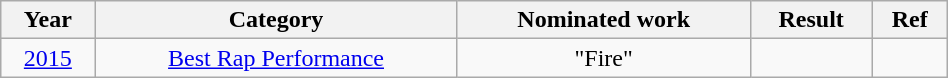<table class="wikitable" style="text-align:center; width:50%">
<tr>
<th>Year</th>
<th>Category</th>
<th>Nominated work</th>
<th>Result</th>
<th>Ref</th>
</tr>
<tr>
<td><a href='#'>2015</a></td>
<td><a href='#'>Best Rap Performance</a></td>
<td>"Fire"</td>
<td></td>
<td></td>
</tr>
</table>
